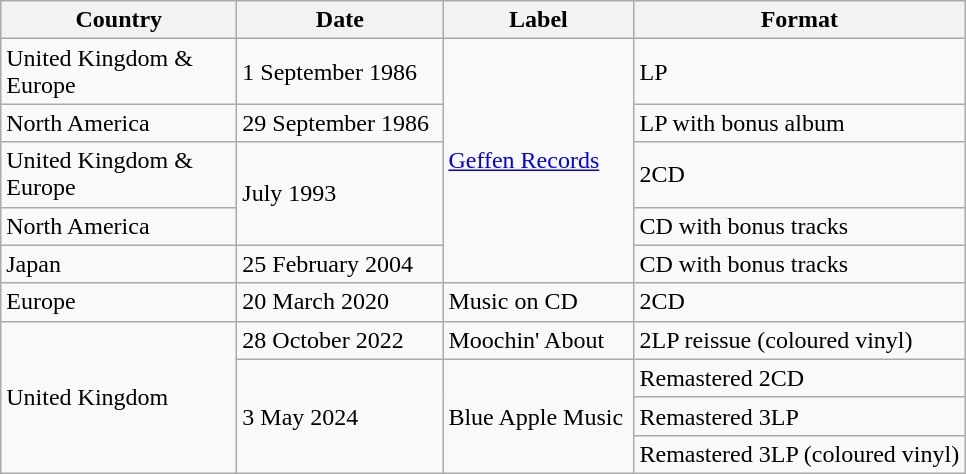<table class="wikitable">
<tr>
<th width="150px">Country</th>
<th width="130px">Date</th>
<th width="120px">Label</th>
<th>Format</th>
</tr>
<tr>
<td>United Kingdom & Europe</td>
<td>1 September 1986</td>
<td rowspan="5"><a href='#'>Geffen Records</a></td>
<td>LP</td>
</tr>
<tr>
<td>North America</td>
<td>29 September 1986</td>
<td>LP with bonus album</td>
</tr>
<tr>
<td>United Kingdom & Europe</td>
<td rowspan="2">July 1993</td>
<td>2CD</td>
</tr>
<tr>
<td>North America</td>
<td>CD with bonus tracks</td>
</tr>
<tr>
<td>Japan</td>
<td>25 February 2004</td>
<td>CD with bonus tracks</td>
</tr>
<tr>
<td>Europe</td>
<td>20 March 2020</td>
<td>Music on CD</td>
<td>2CD</td>
</tr>
<tr>
<td rowspan="4">United Kingdom</td>
<td>28 October 2022</td>
<td>Moochin' About</td>
<td>2LP reissue (coloured vinyl)</td>
</tr>
<tr>
<td rowspan="3">3 May 2024</td>
<td rowspan="3">Blue Apple Music</td>
<td>Remastered 2CD</td>
</tr>
<tr>
<td>Remastered 3LP</td>
</tr>
<tr>
<td>Remastered 3LP (coloured vinyl)</td>
</tr>
</table>
